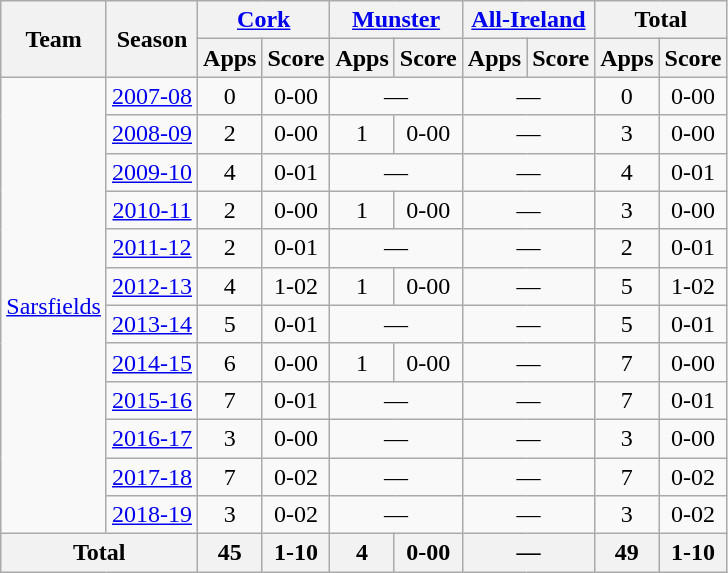<table class="wikitable" style="text-align:center">
<tr>
<th rowspan="2">Team</th>
<th rowspan="2">Season</th>
<th colspan="2"><a href='#'>Cork</a></th>
<th colspan="2"><a href='#'>Munster</a></th>
<th colspan="2"><a href='#'>All-Ireland</a></th>
<th colspan="2">Total</th>
</tr>
<tr>
<th>Apps</th>
<th>Score</th>
<th>Apps</th>
<th>Score</th>
<th>Apps</th>
<th>Score</th>
<th>Apps</th>
<th>Score</th>
</tr>
<tr>
<td rowspan="12"><a href='#'>Sarsfields</a></td>
<td><a href='#'>2007-08</a></td>
<td>0</td>
<td>0-00</td>
<td colspan=2>—</td>
<td colspan=2>—</td>
<td>0</td>
<td>0-00</td>
</tr>
<tr>
<td><a href='#'>2008-09</a></td>
<td>2</td>
<td>0-00</td>
<td>1</td>
<td>0-00</td>
<td colspan=2>—</td>
<td>3</td>
<td>0-00</td>
</tr>
<tr>
<td><a href='#'>2009-10</a></td>
<td>4</td>
<td>0-01</td>
<td colspan=2>—</td>
<td colspan=2>—</td>
<td>4</td>
<td>0-01</td>
</tr>
<tr>
<td><a href='#'>2010-11</a></td>
<td>2</td>
<td>0-00</td>
<td>1</td>
<td>0-00</td>
<td colspan=2>—</td>
<td>3</td>
<td>0-00</td>
</tr>
<tr>
<td><a href='#'>2011-12</a></td>
<td>2</td>
<td>0-01</td>
<td colspan=2>—</td>
<td colspan=2>—</td>
<td>2</td>
<td>0-01</td>
</tr>
<tr>
<td><a href='#'>2012-13</a></td>
<td>4</td>
<td>1-02</td>
<td>1</td>
<td>0-00</td>
<td colspan=2>—</td>
<td>5</td>
<td>1-02</td>
</tr>
<tr>
<td><a href='#'>2013-14</a></td>
<td>5</td>
<td>0-01</td>
<td colspan=2>—</td>
<td colspan=2>—</td>
<td>5</td>
<td>0-01</td>
</tr>
<tr>
<td><a href='#'>2014-15</a></td>
<td>6</td>
<td>0-00</td>
<td>1</td>
<td>0-00</td>
<td colspan=2>—</td>
<td>7</td>
<td>0-00</td>
</tr>
<tr>
<td><a href='#'>2015-16</a></td>
<td>7</td>
<td>0-01</td>
<td colspan=2>—</td>
<td colspan=2>—</td>
<td>7</td>
<td>0-01</td>
</tr>
<tr>
<td><a href='#'>2016-17</a></td>
<td>3</td>
<td>0-00</td>
<td colspan=2>—</td>
<td colspan=2>—</td>
<td>3</td>
<td>0-00</td>
</tr>
<tr>
<td><a href='#'>2017-18</a></td>
<td>7</td>
<td>0-02</td>
<td colspan=2>—</td>
<td colspan=2>—</td>
<td>7</td>
<td>0-02</td>
</tr>
<tr>
<td><a href='#'>2018-19</a></td>
<td>3</td>
<td>0-02</td>
<td colspan=2>—</td>
<td colspan=2>—</td>
<td>3</td>
<td>0-02</td>
</tr>
<tr>
<th colspan="2">Total</th>
<th>45</th>
<th>1-10</th>
<th>4</th>
<th>0-00</th>
<th colspan=2>—</th>
<th>49</th>
<th>1-10</th>
</tr>
</table>
